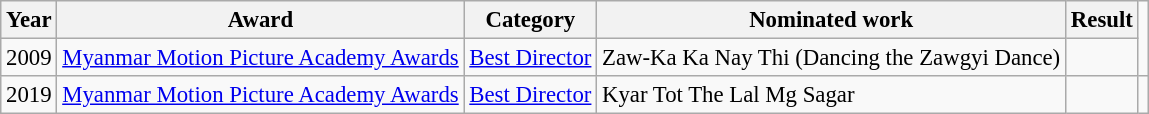<table class="wikitable" style="font-size: 95%">
<tr>
<th>Year</th>
<th>Award</th>
<th>Category</th>
<th>Nominated work</th>
<th>Result</th>
</tr>
<tr>
<td>2009</td>
<td><a href='#'>Myanmar Motion Picture Academy Awards</a></td>
<td><a href='#'>Best Director</a></td>
<td>Zaw-Ka Ka Nay Thi (Dancing the Zawgyi Dance)</td>
<td></td>
</tr>
<tr>
<td>2019</td>
<td><a href='#'>Myanmar Motion Picture Academy Awards</a></td>
<td><a href='#'>Best Director</a></td>
<td>Kyar Tot The Lal Mg Sagar</td>
<td></td>
<td></td>
</tr>
</table>
